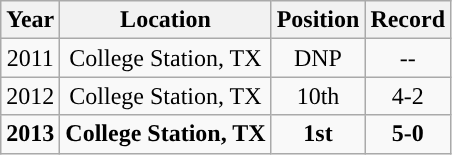<table class="wikitable sortable">
<tr>
<th>Year</th>
<th>Location</th>
<th>Position</th>
<th>Record</th>
</tr>
<tr>
<td align=center>2011</td>
<td align=center>College Station, TX</td>
<td align=center>DNP</td>
<td align=center>--</td>
</tr>
<tr>
<td align=center>2012</td>
<td align=center>College Station, TX</td>
<td align=center>10th</td>
<td align=center>4-2</td>
</tr>
<tr>
<td align=center><strong>2013</strong></td>
<td align=center><strong>College Station, TX</strong></td>
<td align=center><strong>1st</strong></td>
<td align=center><strong>5-0</strong></td>
</tr>
</table>
